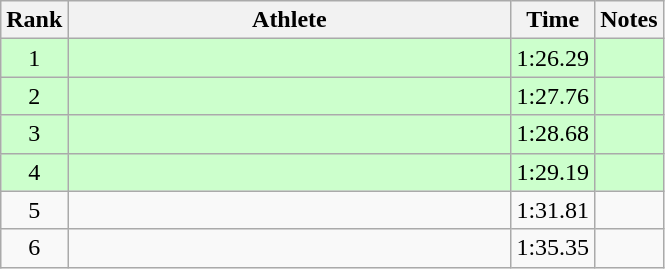<table class="wikitable" style="text-align:center">
<tr>
<th>Rank</th>
<th Style="width:18em">Athlete</th>
<th>Time</th>
<th>Notes</th>
</tr>
<tr style="background:#cfc">
<td>1</td>
<td style="text-align:left"></td>
<td>1:26.29</td>
<td></td>
</tr>
<tr style="background:#cfc">
<td>2</td>
<td style="text-align:left"></td>
<td>1:27.76</td>
<td></td>
</tr>
<tr style="background:#cfc">
<td>3</td>
<td style="text-align:left"></td>
<td>1:28.68</td>
<td></td>
</tr>
<tr style="background:#cfc">
<td>4</td>
<td style="text-align:left"></td>
<td>1:29.19</td>
<td></td>
</tr>
<tr>
<td>5</td>
<td style="text-align:left"></td>
<td>1:31.81</td>
<td></td>
</tr>
<tr>
<td>6</td>
<td style="text-align:left"></td>
<td>1:35.35</td>
<td></td>
</tr>
</table>
